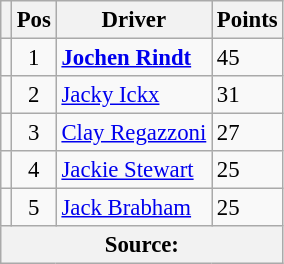<table class="wikitable" style="font-size: 95%;">
<tr>
<th></th>
<th>Pos</th>
<th>Driver</th>
<th>Points</th>
</tr>
<tr>
<td align="left"></td>
<td align="center">1</td>
<td> <strong><a href='#'>Jochen Rindt</a></strong></td>
<td align="left">45</td>
</tr>
<tr>
<td align="left"></td>
<td align="center">2</td>
<td> <a href='#'>Jacky Ickx</a></td>
<td align="left">31</td>
</tr>
<tr>
<td align="left"></td>
<td align="center">3</td>
<td> <a href='#'>Clay Regazzoni</a></td>
<td align="left">27</td>
</tr>
<tr>
<td align="left"></td>
<td align="center">4</td>
<td> <a href='#'>Jackie Stewart</a></td>
<td align="left">25</td>
</tr>
<tr>
<td align="left"></td>
<td align="center">5</td>
<td> <a href='#'>Jack Brabham</a></td>
<td align="left">25</td>
</tr>
<tr>
<th colspan=4>Source:</th>
</tr>
</table>
